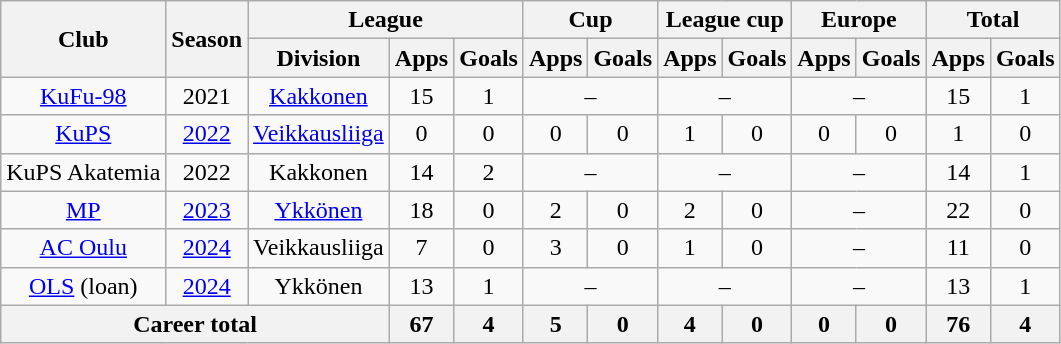<table class="wikitable" style="text-align:center">
<tr>
<th rowspan="2">Club</th>
<th rowspan="2">Season</th>
<th colspan="3">League</th>
<th colspan="2">Cup</th>
<th colspan="2">League cup</th>
<th colspan="2">Europe</th>
<th colspan="2">Total</th>
</tr>
<tr>
<th>Division</th>
<th>Apps</th>
<th>Goals</th>
<th>Apps</th>
<th>Goals</th>
<th>Apps</th>
<th>Goals</th>
<th>Apps</th>
<th>Goals</th>
<th>Apps</th>
<th>Goals</th>
</tr>
<tr>
<td><a href='#'>KuFu-98</a></td>
<td>2021</td>
<td><a href='#'>Kakkonen</a></td>
<td>15</td>
<td>1</td>
<td colspan=2>–</td>
<td colspan=2>–</td>
<td colspan=2>–</td>
<td>15</td>
<td>1</td>
</tr>
<tr>
<td><a href='#'>KuPS</a></td>
<td><a href='#'>2022</a></td>
<td><a href='#'>Veikkausliiga</a></td>
<td>0</td>
<td>0</td>
<td>0</td>
<td>0</td>
<td>1</td>
<td>0</td>
<td>0</td>
<td>0</td>
<td>1</td>
<td>0</td>
</tr>
<tr>
<td>KuPS Akatemia</td>
<td>2022</td>
<td>Kakkonen</td>
<td>14</td>
<td>2</td>
<td colspan=2>–</td>
<td colspan=2>–</td>
<td colspan=2>–</td>
<td>14</td>
<td>1</td>
</tr>
<tr>
<td><a href='#'>MP</a></td>
<td><a href='#'>2023</a></td>
<td><a href='#'>Ykkönen</a></td>
<td>18</td>
<td>0</td>
<td>2</td>
<td>0</td>
<td>2</td>
<td>0</td>
<td colspan=2>–</td>
<td>22</td>
<td>0</td>
</tr>
<tr>
<td><a href='#'>AC Oulu</a></td>
<td><a href='#'>2024</a></td>
<td>Veikkausliiga</td>
<td>7</td>
<td>0</td>
<td>3</td>
<td>0</td>
<td>1</td>
<td>0</td>
<td colspan=2>–</td>
<td>11</td>
<td>0</td>
</tr>
<tr>
<td><a href='#'>OLS</a> (loan)</td>
<td><a href='#'>2024</a></td>
<td>Ykkönen</td>
<td>13</td>
<td>1</td>
<td colspan=2>–</td>
<td colspan=2>–</td>
<td colspan=2>–</td>
<td>13</td>
<td>1</td>
</tr>
<tr>
<th colspan="3">Career total</th>
<th>67</th>
<th>4</th>
<th>5</th>
<th>0</th>
<th>4</th>
<th>0</th>
<th>0</th>
<th>0</th>
<th>76</th>
<th>4</th>
</tr>
</table>
